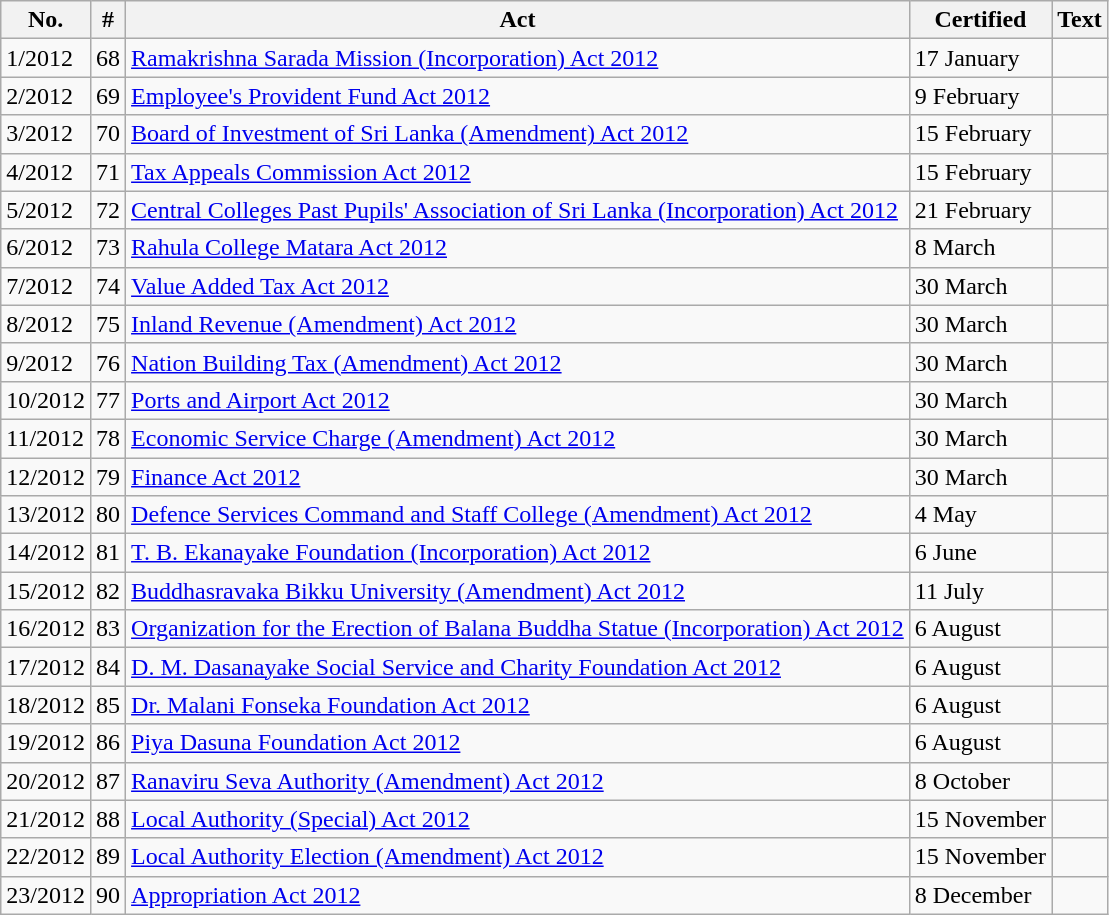<table class="wikitable sortable">
<tr>
<th>No.</th>
<th>#</th>
<th>Act</th>
<th>Certified</th>
<th>Text</th>
</tr>
<tr>
<td>1/2012</td>
<td>68</td>
<td><a href='#'>Ramakrishna Sarada Mission (Incorporation) Act 2012</a></td>
<td>17 January</td>
<td></td>
</tr>
<tr>
<td>2/2012</td>
<td>69</td>
<td><a href='#'>Employee's Provident Fund Act 2012</a></td>
<td>9 February</td>
<td></td>
</tr>
<tr>
<td>3/2012</td>
<td>70</td>
<td><a href='#'>Board of Investment of Sri Lanka (Amendment) Act 2012</a></td>
<td>15 February</td>
<td></td>
</tr>
<tr>
<td>4/2012</td>
<td>71</td>
<td><a href='#'>Tax Appeals Commission Act 2012</a></td>
<td>15 February</td>
<td></td>
</tr>
<tr>
<td>5/2012</td>
<td>72</td>
<td><a href='#'>Central Colleges Past Pupils' Association of Sri Lanka (Incorporation) Act 2012</a></td>
<td>21 February</td>
<td></td>
</tr>
<tr>
<td>6/2012</td>
<td>73</td>
<td><a href='#'>Rahula College Matara Act 2012</a></td>
<td>8 March</td>
<td></td>
</tr>
<tr>
<td>7/2012</td>
<td>74</td>
<td><a href='#'>Value Added Tax Act 2012</a></td>
<td>30 March</td>
<td></td>
</tr>
<tr>
<td>8/2012</td>
<td>75</td>
<td><a href='#'>Inland Revenue (Amendment) Act 2012</a></td>
<td>30 March</td>
<td></td>
</tr>
<tr>
<td>9/2012</td>
<td>76</td>
<td><a href='#'>Nation Building Tax (Amendment) Act 2012</a></td>
<td>30 March</td>
<td></td>
</tr>
<tr>
<td>10/2012</td>
<td>77</td>
<td><a href='#'>Ports and Airport Act 2012</a></td>
<td>30 March</td>
<td></td>
</tr>
<tr>
<td>11/2012</td>
<td>78</td>
<td><a href='#'>Economic Service Charge (Amendment) Act 2012</a></td>
<td>30 March</td>
<td></td>
</tr>
<tr>
<td>12/2012</td>
<td>79</td>
<td><a href='#'>Finance Act 2012</a></td>
<td>30 March</td>
<td></td>
</tr>
<tr>
<td>13/2012</td>
<td>80</td>
<td><a href='#'>Defence Services Command and Staff College (Amendment) Act 2012</a></td>
<td>4 May</td>
<td></td>
</tr>
<tr>
<td>14/2012</td>
<td>81</td>
<td><a href='#'>T. B. Ekanayake Foundation (Incorporation) Act 2012</a></td>
<td>6 June</td>
<td></td>
</tr>
<tr>
<td>15/2012</td>
<td>82</td>
<td><a href='#'>Buddhasravaka Bikku University (Amendment) Act 2012</a></td>
<td>11 July</td>
<td></td>
</tr>
<tr>
<td>16/2012</td>
<td>83</td>
<td><a href='#'>Organization for the Erection of Balana Buddha Statue (Incorporation) Act 2012</a></td>
<td>6 August</td>
<td></td>
</tr>
<tr>
<td>17/2012</td>
<td>84</td>
<td><a href='#'>D. M. Dasanayake Social Service and Charity Foundation Act 2012</a></td>
<td>6 August</td>
<td></td>
</tr>
<tr>
<td>18/2012</td>
<td>85</td>
<td><a href='#'>Dr. Malani Fonseka Foundation Act 2012</a></td>
<td>6 August</td>
<td></td>
</tr>
<tr>
<td>19/2012</td>
<td>86</td>
<td><a href='#'>Piya Dasuna Foundation Act 2012</a></td>
<td>6 August</td>
<td></td>
</tr>
<tr>
<td>20/2012</td>
<td>87</td>
<td><a href='#'>Ranaviru Seva Authority (Amendment) Act 2012</a></td>
<td>8 October</td>
<td></td>
</tr>
<tr>
<td>21/2012</td>
<td>88</td>
<td><a href='#'>Local Authority (Special) Act 2012</a></td>
<td>15 November</td>
<td></td>
</tr>
<tr>
<td>22/2012</td>
<td>89</td>
<td><a href='#'>Local Authority Election (Amendment) Act 2012</a></td>
<td>15 November</td>
<td></td>
</tr>
<tr>
<td>23/2012</td>
<td>90</td>
<td><a href='#'>Appropriation Act 2012</a></td>
<td>8 December</td>
<td></td>
</tr>
</table>
